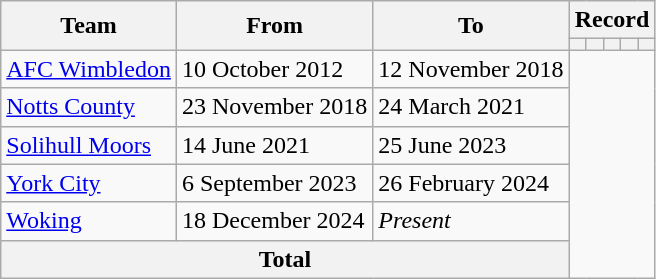<table class=wikitable style=text-align:center>
<tr>
<th rowspan=2>Team</th>
<th rowspan=2>From</th>
<th rowspan=2>To</th>
<th colspan=5>Record</th>
</tr>
<tr>
<th></th>
<th></th>
<th></th>
<th></th>
<th></th>
</tr>
<tr>
<td align=left><a href='#'>AFC Wimbledon</a></td>
<td align=left>10 October 2012</td>
<td align=left>12 November 2018<br></td>
</tr>
<tr>
<td align=left><a href='#'>Notts County</a></td>
<td align=left>23 November 2018</td>
<td align=left>24 March 2021<br></td>
</tr>
<tr>
<td align=left><a href='#'>Solihull Moors</a></td>
<td align=left>14 June 2021</td>
<td align=left>25 June 2023<br></td>
</tr>
<tr>
<td align=left><a href='#'>York City</a></td>
<td align=left>6 September 2023</td>
<td align=left>26 February 2024<br></td>
</tr>
<tr>
<td align=left><a href='#'>Woking</a></td>
<td align=left>18 December 2024</td>
<td align=left><em>Present</em><br></td>
</tr>
<tr>
<th colspan=3>Total<br></th>
</tr>
</table>
